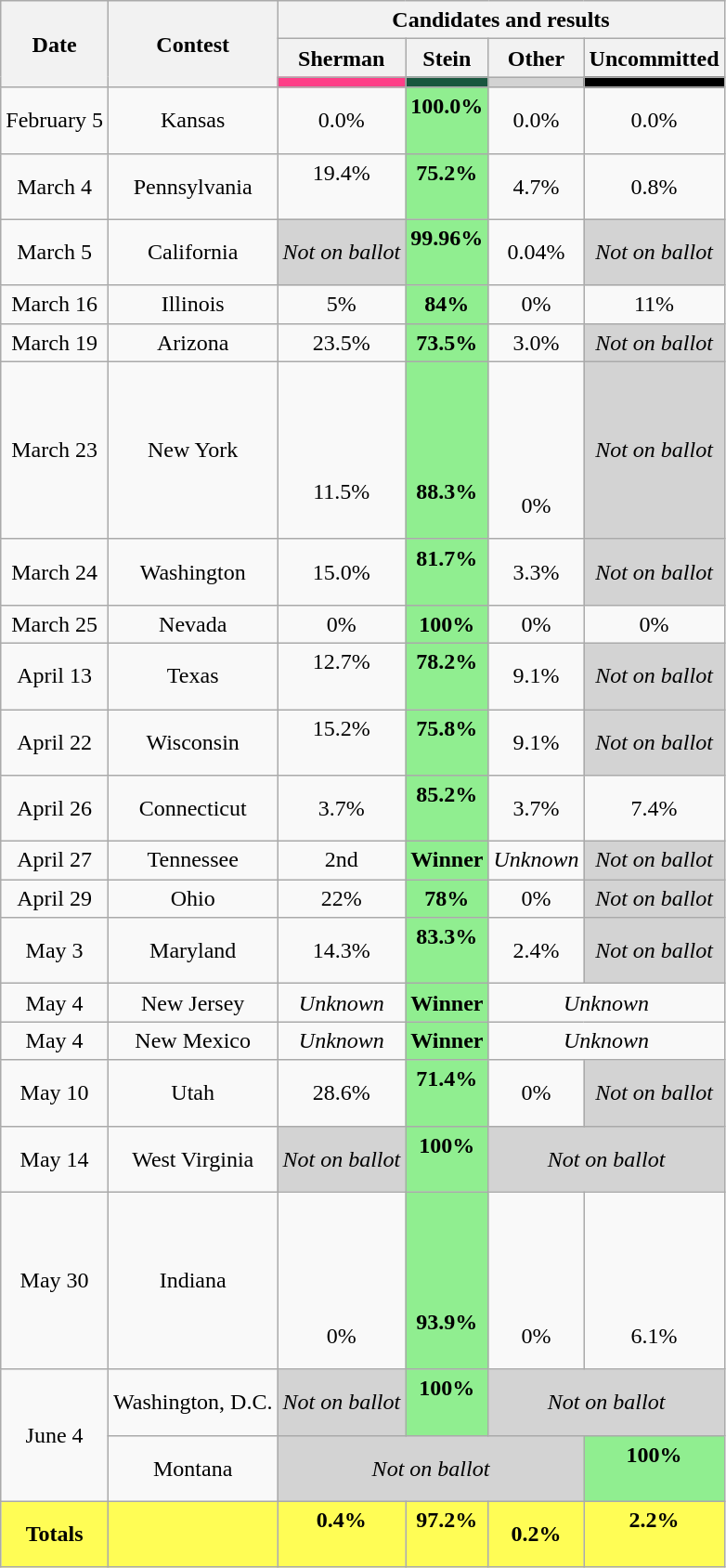<table class="wikitable " style="text-align:center;font-size:100%;line-height:20px">
<tr>
<th rowspan=3>Date</th>
<th rowspan=3>Contest</th>
<th colspan=4>Candidates and results</th>
</tr>
<tr>
<th>Sherman</th>
<th>Stein</th>
<th>Other</th>
<th>Uncommitted</th>
</tr>
<tr>
<td style="background:#ff3e88;"></td>
<td style="background:#18563e;"></td>
<th style="background:lightgrey;"></th>
<td style="background:#000000;"></td>
</tr>
<tr>
<td>February 5</td>
<td>Kansas</td>
<td>0.0%<br></td>
<td style="background:lightgreen;"><strong>100.0%</strong><br><br></td>
<td>0.0%<br></td>
<td>0.0%<br></td>
</tr>
<tr>
<td>March 4</td>
<td>Pennsylvania</td>
<td>19.4%<br><br></td>
<td style="background:lightgreen;"><strong>75.2%</strong><br><br></td>
<td>4.7%<br></td>
<td>0.8%<br></td>
</tr>
<tr>
<td>March 5</td>
<td>California</td>
<td style="background:lightgrey;"><em>Not on ballot</em></td>
<td style="background:lightgreen;"><strong>99.96%</strong><br><br></td>
<td>0.04%<br></td>
<td style="background:lightgrey;"><em>Not on ballot</em></td>
</tr>
<tr>
<td>March 16</td>
<td>Illinois</td>
<td>5%<br></td>
<td style="background:lightgreen;"><strong>84%</strong><br></td>
<td>0%</td>
<td>11%<br></td>
</tr>
<tr>
<td>March 19</td>
<td>Arizona</td>
<td>23.5%<br></td>
<td style="background:lightgreen;"><strong>73.5%</strong><br></td>
<td>3.0%</td>
<td style="background:lightgrey;"><em>Not on ballot</em></td>
</tr>
<tr>
<td>March 23</td>
<td>New York</td>
<td><br><br><br><br>11.5%<br><br></td>
<td style="background:lightgreen;"><br><br><br><br><strong>88.3%</strong><br><br></td>
<td><br><br><br><br>0%<br></td>
<td style="background:lightgrey;"><em>Not on ballot</em></td>
</tr>
<tr>
<td>March 24</td>
<td>Washington</td>
<td>15.0%<br></td>
<td style="background:lightgreen;"><strong>81.7%</strong><br><br></td>
<td>3.3%<br></td>
<td style="background:lightgrey;"><em>Not on ballot</em></td>
</tr>
<tr>
<td>March 25</td>
<td>Nevada</td>
<td>0%</td>
<td style="background:lightgreen;"><strong>100%</strong><br></td>
<td>0%</td>
<td>0%</td>
</tr>
<tr>
<td>April 13</td>
<td>Texas</td>
<td>12.7%<br><br></td>
<td style="background:lightgreen;"><strong>78.2%</strong><br><br></td>
<td>9.1%<br></td>
<td style="background:lightgrey;"><em>Not on ballot</em></td>
</tr>
<tr>
<td>April 22</td>
<td>Wisconsin</td>
<td>15.2%<br><br></td>
<td style="background:lightgreen;"><strong>75.8%</strong><br><br></td>
<td>9.1%<br></td>
<td style="background:lightgrey;"><em>Not on ballot</em></td>
</tr>
<tr>
<td>April 26</td>
<td>Connecticut</td>
<td>3.7%<br></td>
<td style="background:lightgreen;"><strong>85.2%</strong><br><br></td>
<td>3.7%<br></td>
<td>7.4%<br></td>
</tr>
<tr>
<td>April 27</td>
<td>Tennessee</td>
<td>2nd<br></td>
<td style="background:lightgreen;"><strong>Winner</strong><br></td>
<td><em>Unknown</em></td>
<td style="background:lightgrey;"><em>Not on ballot</em></td>
</tr>
<tr>
<td>April 29</td>
<td>Ohio</td>
<td>22%<br></td>
<td style="background:lightgreen;"><strong>78%</strong><br></td>
<td>0%</td>
<td style="background:lightgrey;"><em>Not on ballot</em></td>
</tr>
<tr>
<td>May 3</td>
<td>Maryland</td>
<td>14.3%<br></td>
<td style="background:lightgreen;"><strong>83.3%</strong><br><br></td>
<td>2.4%<br></td>
<td style="background:lightgrey;"><em>Not on ballot</em></td>
</tr>
<tr>
<td>May 4</td>
<td>New Jersey</td>
<td><em>Unknown</em></td>
<td style="background:lightgreen;"><strong>Winner</strong><br></td>
<td colspan=2><em>Unknown</em></td>
</tr>
<tr>
<td>May 4</td>
<td>New Mexico</td>
<td><em>Unknown</em></td>
<td style="background:lightgreen;"><strong>Winner</strong><br></td>
<td colspan=2><em>Unknown</em></td>
</tr>
<tr>
<td>May 10</td>
<td>Utah</td>
<td>28.6%<br></td>
<td style="background:lightgreen;"><strong>71.4%</strong><br><br></td>
<td>0%<br></td>
<td style="background:lightgrey;"><em>Not on ballot</em></td>
</tr>
<tr>
<td>May 14</td>
<td>West Virginia</td>
<td style="background:lightgrey;"><em>Not on ballot</em></td>
<td style="background:lightgreen;"><strong>100%</strong><br><br></td>
<td colspan=2 style="background:lightgrey;"><em>Not on ballot</em></td>
</tr>
<tr>
<td>May 30</td>
<td>Indiana</td>
<td><br><br><br><br>0%<br></td>
<td style="background:lightgreen;"><br><br><br><br><strong>93.9%</strong><br><br></td>
<td><br><br><br><br>0%<br></td>
<td><br><br><br><br>6.1%<br></td>
</tr>
<tr>
<td rowspan=2>June 4</td>
<td>Washington, D.C.</td>
<td style="background:lightgrey;"><em>Not on ballot</em></td>
<td style="background:lightgreen;"><strong>100%</strong><br><br></td>
<td colspan = 2 style="background:lightgrey;"><em>Not on ballot</em></td>
</tr>
<tr>
<td>Montana</td>
<td colspan=3 style="background:lightgrey;"><em>Not on ballot</em></td>
<td style="background:lightgreen;"><strong>100%</strong><br><br></td>
</tr>
<tr style="background:#FFFD55;">
<td><strong>Totals</strong></td>
<td></td>
<td><strong>0.4%</strong><br><br></td>
<td><strong>97.2%</strong><br><br></td>
<td><strong>0.2%</strong><br></td>
<td><strong>2.2%</strong><br><br></td>
</tr>
</table>
